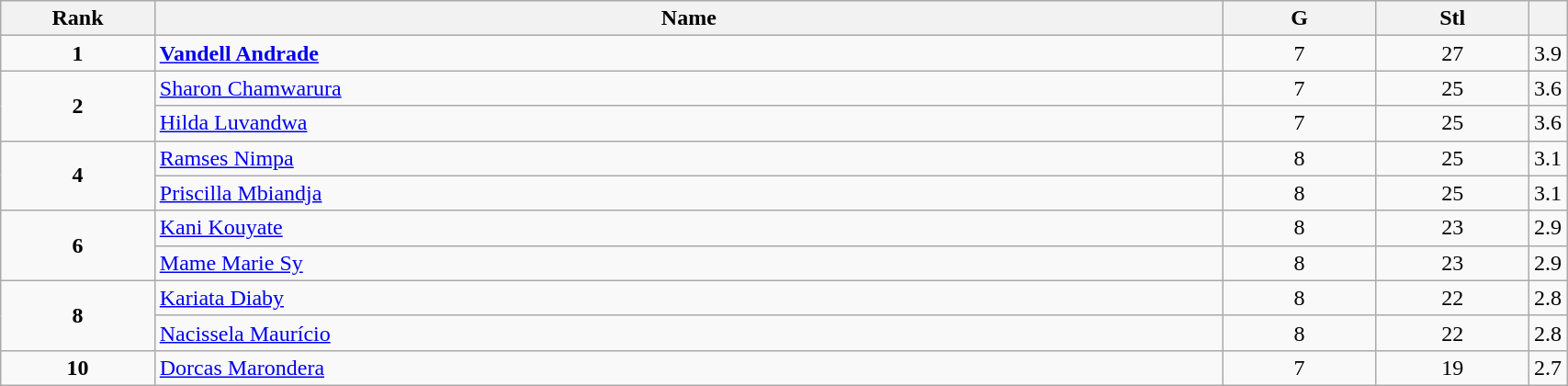<table class="wikitable" style="width:90%;">
<tr>
<th style="width:10%;">Rank</th>
<th style="width:70%;">Name</th>
<th style="width:10%;">G</th>
<th style="width:10%;">Stl</th>
<th style="width:10%;"></th>
</tr>
<tr align=center>
<td><strong>1</strong></td>
<td align=left> <strong><a href='#'>Vandell Andrade</a></strong></td>
<td>7</td>
<td>27</td>
<td>3.9</td>
</tr>
<tr align=center>
<td rowspan=2><strong>2</strong></td>
<td align=left> <a href='#'>Sharon Chamwarura</a></td>
<td>7</td>
<td>25</td>
<td>3.6</td>
</tr>
<tr align=center>
<td align=left> <a href='#'>Hilda Luvandwa</a></td>
<td>7</td>
<td>25</td>
<td>3.6</td>
</tr>
<tr align=center>
<td rowspan=2><strong>4</strong></td>
<td align=left> <a href='#'>Ramses Nimpa</a></td>
<td>8</td>
<td>25</td>
<td>3.1</td>
</tr>
<tr align=center>
<td align=left> <a href='#'>Priscilla Mbiandja</a></td>
<td>8</td>
<td>25</td>
<td>3.1</td>
</tr>
<tr align=center>
<td rowspan=2><strong>6</strong></td>
<td align=left> <a href='#'>Kani Kouyate</a></td>
<td>8</td>
<td>23</td>
<td>2.9</td>
</tr>
<tr align=center>
<td align=left> <a href='#'>Mame Marie Sy</a></td>
<td>8</td>
<td>23</td>
<td>2.9</td>
</tr>
<tr align=center>
<td rowspan=2><strong>8</strong></td>
<td align=left> <a href='#'>Kariata Diaby</a></td>
<td>8</td>
<td>22</td>
<td>2.8</td>
</tr>
<tr align=center>
<td align=left> <a href='#'>Nacissela Maurício</a></td>
<td>8</td>
<td>22</td>
<td>2.8</td>
</tr>
<tr align=center>
<td><strong>10</strong></td>
<td align=left> <a href='#'>Dorcas Marondera</a></td>
<td>7</td>
<td>19</td>
<td>2.7</td>
</tr>
</table>
